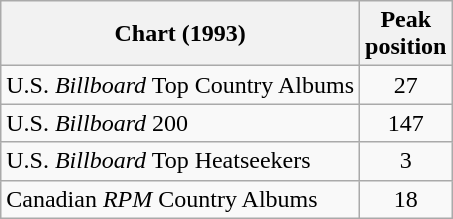<table class="wikitable">
<tr>
<th>Chart (1993)</th>
<th>Peak<br>position</th>
</tr>
<tr>
<td>U.S. <em>Billboard</em> Top Country Albums</td>
<td align="center">27</td>
</tr>
<tr>
<td>U.S. <em>Billboard</em> 200</td>
<td align="center">147</td>
</tr>
<tr>
<td>U.S. <em>Billboard</em> Top Heatseekers</td>
<td align="center">3</td>
</tr>
<tr>
<td>Canadian <em>RPM</em> Country Albums</td>
<td align="center">18</td>
</tr>
</table>
